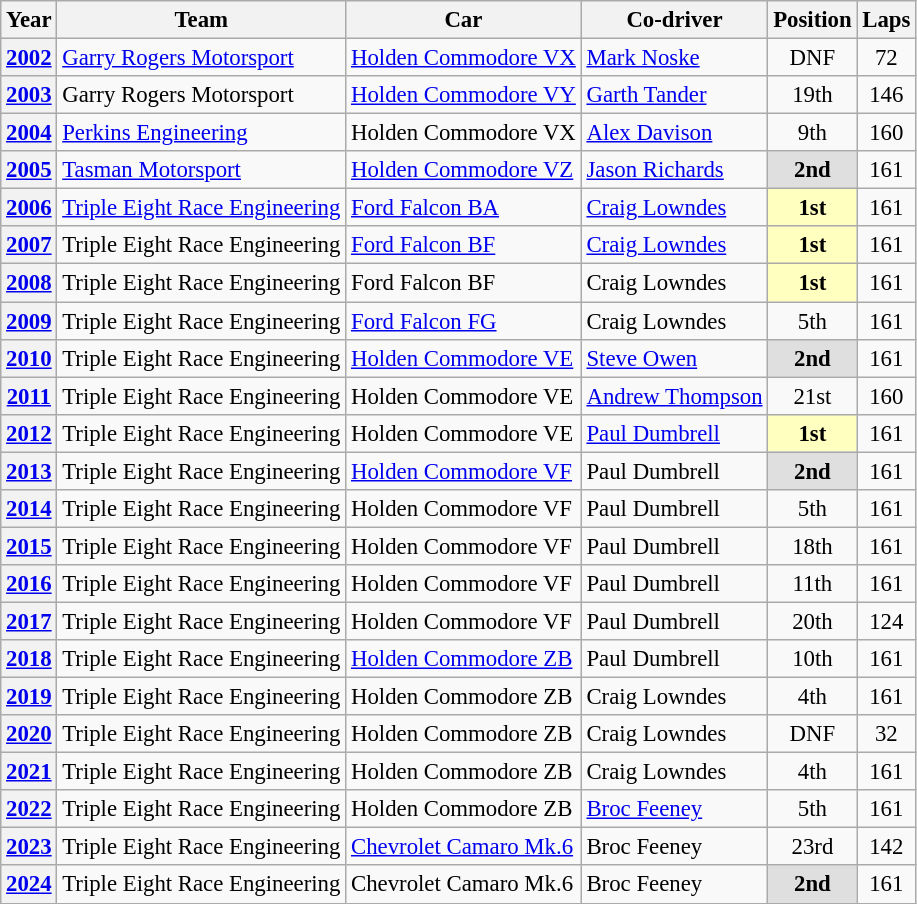<table class="wikitable" style="font-size: 95%;">
<tr>
<th>Year</th>
<th>Team</th>
<th>Car</th>
<th>Co-driver</th>
<th>Position</th>
<th>Laps</th>
</tr>
<tr>
<th><a href='#'>2002</a></th>
<td><a href='#'>Garry Rogers Motorsport</a></td>
<td><a href='#'>Holden Commodore VX</a></td>
<td> <a href='#'>Mark Noske</a></td>
<td align="center">DNF</td>
<td align="center">72</td>
</tr>
<tr>
<th><a href='#'>2003</a></th>
<td>Garry Rogers Motorsport</td>
<td><a href='#'>Holden Commodore VY</a></td>
<td> <a href='#'>Garth Tander</a></td>
<td align="center">19th</td>
<td align="center">146</td>
</tr>
<tr>
<th><a href='#'>2004</a></th>
<td><a href='#'>Perkins Engineering</a></td>
<td>Holden Commodore VX</td>
<td> <a href='#'>Alex Davison</a></td>
<td align="center">9th</td>
<td align="center">160</td>
</tr>
<tr>
<th><a href='#'>2005</a></th>
<td><a href='#'>Tasman Motorsport</a></td>
<td><a href='#'>Holden Commodore VZ</a></td>
<td> <a href='#'>Jason Richards</a></td>
<td align="center" style="background: #dfdfdf"><strong>2nd</strong></td>
<td align="center">161</td>
</tr>
<tr>
<th><a href='#'>2006</a></th>
<td><a href='#'>Triple Eight Race Engineering</a></td>
<td><a href='#'>Ford Falcon BA</a></td>
<td> <a href='#'>Craig Lowndes</a></td>
<td align="center" style="background: #ffffbf"><strong>1st</strong></td>
<td align="center">161</td>
</tr>
<tr>
<th><a href='#'>2007</a></th>
<td>Triple Eight Race Engineering</td>
<td><a href='#'>Ford Falcon BF</a></td>
<td> <a href='#'>Craig Lowndes</a></td>
<td align="center" style="background: #ffffbf"><strong>1st</strong></td>
<td align="center">161</td>
</tr>
<tr>
<th><a href='#'>2008</a></th>
<td>Triple Eight Race Engineering</td>
<td>Ford Falcon BF</td>
<td> Craig Lowndes</td>
<td align="center" style="background: #ffffbf"><strong>1st</strong></td>
<td align="center">161</td>
</tr>
<tr>
<th><a href='#'>2009</a></th>
<td>Triple Eight Race Engineering</td>
<td><a href='#'>Ford Falcon FG</a></td>
<td> Craig Lowndes</td>
<td align="center">5th</td>
<td align="center">161</td>
</tr>
<tr>
<th><a href='#'>2010</a></th>
<td>Triple Eight Race Engineering</td>
<td><a href='#'>Holden Commodore VE</a></td>
<td> <a href='#'>Steve Owen</a></td>
<td align="center" style="background: #dfdfdf"><strong>2nd</strong></td>
<td align="center">161</td>
</tr>
<tr>
<th><a href='#'>2011</a></th>
<td>Triple Eight Race Engineering</td>
<td>Holden Commodore VE</td>
<td> <a href='#'>Andrew Thompson</a></td>
<td align="center">21st</td>
<td align="center">160</td>
</tr>
<tr>
<th><a href='#'>2012</a></th>
<td>Triple Eight Race Engineering</td>
<td>Holden Commodore VE</td>
<td> <a href='#'>Paul Dumbrell</a></td>
<td align="center" style="background: #ffffbf"><strong>1st</strong></td>
<td align="center">161</td>
</tr>
<tr>
<th><a href='#'>2013</a></th>
<td>Triple Eight Race Engineering</td>
<td><a href='#'>Holden Commodore VF</a></td>
<td> Paul Dumbrell</td>
<td align="center" style="background: #dfdfdf"><strong>2nd</strong></td>
<td align="center">161</td>
</tr>
<tr>
<th><a href='#'>2014</a></th>
<td>Triple Eight Race Engineering</td>
<td>Holden Commodore VF</td>
<td> Paul Dumbrell</td>
<td align="center">5th</td>
<td align="center">161</td>
</tr>
<tr>
<th><a href='#'>2015</a></th>
<td>Triple Eight Race Engineering</td>
<td>Holden Commodore VF</td>
<td> Paul Dumbrell</td>
<td align="center">18th</td>
<td align="center">161</td>
</tr>
<tr>
<th><a href='#'>2016</a></th>
<td>Triple Eight Race Engineering</td>
<td>Holden Commodore VF</td>
<td> Paul Dumbrell</td>
<td align="center">11th</td>
<td align="center">161</td>
</tr>
<tr>
<th><a href='#'>2017</a></th>
<td>Triple Eight Race Engineering</td>
<td>Holden Commodore VF</td>
<td> Paul Dumbrell</td>
<td align="center">20th</td>
<td align="center">124</td>
</tr>
<tr>
<th><a href='#'>2018</a></th>
<td>Triple Eight Race Engineering</td>
<td><a href='#'>Holden Commodore ZB</a></td>
<td> Paul Dumbrell</td>
<td align="center">10th</td>
<td align="center">161</td>
</tr>
<tr>
<th><a href='#'>2019</a></th>
<td>Triple Eight Race Engineering</td>
<td>Holden Commodore ZB</td>
<td> Craig Lowndes</td>
<td align="center">4th</td>
<td align="center">161</td>
</tr>
<tr>
<th><a href='#'>2020</a></th>
<td>Triple Eight Race Engineering</td>
<td>Holden Commodore ZB</td>
<td> Craig Lowndes</td>
<td align="center">DNF</td>
<td align="center">32</td>
</tr>
<tr>
<th><a href='#'>2021</a></th>
<td>Triple Eight Race Engineering</td>
<td>Holden Commodore ZB</td>
<td> Craig Lowndes</td>
<td align="center">4th</td>
<td align="center">161</td>
</tr>
<tr>
<th><a href='#'>2022</a></th>
<td>Triple Eight Race Engineering</td>
<td>Holden Commodore ZB</td>
<td> <a href='#'>Broc Feeney</a></td>
<td align="center">5th</td>
<td align="center">161</td>
</tr>
<tr>
<th><a href='#'>2023</a></th>
<td>Triple Eight Race Engineering</td>
<td><a href='#'>Chevrolet Camaro Mk.6</a></td>
<td> Broc Feeney</td>
<td align="center">23rd</td>
<td align="center">142</td>
</tr>
<tr>
<th><a href='#'>2024</a></th>
<td>Triple Eight Race Engineering</td>
<td>Chevrolet Camaro Mk.6</td>
<td> Broc Feeney</td>
<td style="background: #dfdfdf" align="center"><strong>2nd</strong></td>
<td align="center">161</td>
</tr>
</table>
